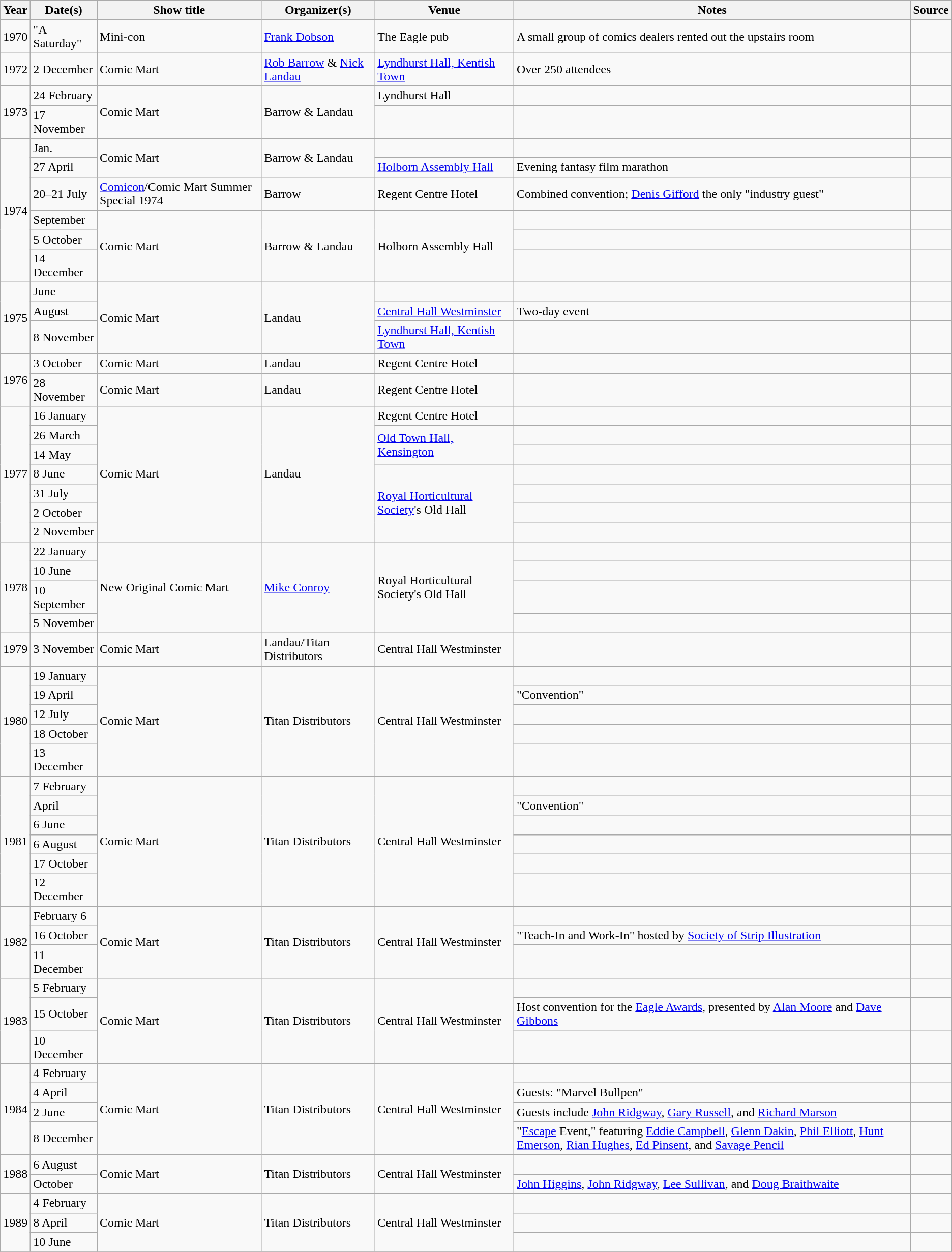<table class="wikitable sortable">
<tr>
<th>Year</th>
<th>Date(s)</th>
<th>Show title</th>
<th>Organizer(s)</th>
<th>Venue</th>
<th>Notes</th>
<th>Source</th>
</tr>
<tr>
<td>1970</td>
<td>"A Saturday"</td>
<td>Mini-con</td>
<td><a href='#'>Frank Dobson</a></td>
<td>The Eagle pub</td>
<td>A small group of comics dealers rented out the upstairs room</td>
<td></td>
</tr>
<tr>
<td>1972</td>
<td>2 December</td>
<td>Comic Mart</td>
<td><a href='#'>Rob Barrow</a> & <a href='#'>Nick Landau</a></td>
<td><a href='#'>Lyndhurst Hall, Kentish Town</a></td>
<td>Over 250 attendees</td>
<td></td>
</tr>
<tr>
<td rowspan=2>1973</td>
<td>24 February</td>
<td rowspan=2>Comic Mart</td>
<td rowspan=2>Barrow & Landau</td>
<td>Lyndhurst Hall</td>
<td></td>
<td></td>
</tr>
<tr>
<td>17 November</td>
<td></td>
<td></td>
<td></td>
</tr>
<tr>
<td rowspan=6>1974</td>
<td>Jan.</td>
<td rowspan=2>Comic Mart</td>
<td rowspan=2>Barrow & Landau</td>
<td></td>
<td></td>
<td></td>
</tr>
<tr>
<td>27 April</td>
<td><a href='#'>Holborn Assembly Hall</a></td>
<td>Evening fantasy film marathon</td>
<td></td>
</tr>
<tr>
<td>20–21 July</td>
<td><a href='#'>Comicon</a>/Comic Mart Summer Special 1974</td>
<td>Barrow</td>
<td>Regent Centre Hotel</td>
<td>Combined convention; <a href='#'>Denis Gifford</a> the only "industry guest"</td>
<td></td>
</tr>
<tr>
<td>September</td>
<td rowspan=3>Comic Mart</td>
<td rowspan=3>Barrow & Landau</td>
<td rowspan=3>Holborn Assembly Hall</td>
<td></td>
<td></td>
</tr>
<tr>
<td>5 October</td>
<td></td>
<td></td>
</tr>
<tr>
<td>14 December</td>
<td></td>
<td></td>
</tr>
<tr>
<td rowspan=3>1975</td>
<td>June</td>
<td rowspan= 3>Comic Mart</td>
<td rowspan=3>Landau</td>
<td></td>
<td></td>
<td></td>
</tr>
<tr>
<td>August</td>
<td><a href='#'>Central Hall Westminster</a></td>
<td>Two-day event</td>
<td></td>
</tr>
<tr>
<td>8 November</td>
<td><a href='#'>Lyndhurst Hall, Kentish Town</a></td>
<td></td>
<td></td>
</tr>
<tr>
<td rowspan=2>1976</td>
<td>3 October</td>
<td>Comic Mart</td>
<td>Landau</td>
<td>Regent Centre Hotel</td>
<td></td>
<td></td>
</tr>
<tr>
<td>28 November</td>
<td>Comic Mart</td>
<td>Landau</td>
<td>Regent Centre Hotel</td>
<td></td>
<td></td>
</tr>
<tr>
<td rowspan=7>1977</td>
<td>16 January</td>
<td rowspan=7>Comic Mart</td>
<td rowspan=7>Landau</td>
<td>Regent Centre Hotel</td>
<td></td>
<td></td>
</tr>
<tr>
<td>26 March</td>
<td rowspan=2><a href='#'>Old Town Hall, Kensington</a></td>
<td></td>
<td></td>
</tr>
<tr>
<td>14 May</td>
<td></td>
<td></td>
</tr>
<tr>
<td>8 June</td>
<td rowspan = 4><a href='#'>Royal Horticultural Society</a>'s Old Hall</td>
<td></td>
<td></td>
</tr>
<tr>
<td>31 July</td>
<td></td>
<td></td>
</tr>
<tr>
<td>2 October</td>
<td></td>
<td></td>
</tr>
<tr>
<td>2 November</td>
<td></td>
<td></td>
</tr>
<tr>
<td rowspan=4>1978</td>
<td>22 January</td>
<td rowspan=4>New Original Comic Mart</td>
<td rowspan=4><a href='#'>Mike Conroy</a></td>
<td rowspan=4>Royal Horticultural Society's Old Hall</td>
<td></td>
<td></td>
</tr>
<tr>
<td>10 June</td>
<td></td>
<td></td>
</tr>
<tr>
<td>10 September</td>
<td></td>
<td></td>
</tr>
<tr>
<td>5 November</td>
<td></td>
<td></td>
</tr>
<tr>
<td>1979</td>
<td>3 November</td>
<td>Comic Mart</td>
<td>Landau/Titan Distributors</td>
<td>Central Hall Westminster</td>
<td></td>
<td></td>
</tr>
<tr>
<td rowspan=5>1980</td>
<td>19 January</td>
<td rowspan=5>Comic Mart</td>
<td rowspan=5>Titan Distributors</td>
<td rowspan=5>Central Hall Westminster</td>
<td></td>
<td></td>
</tr>
<tr>
<td>19 April</td>
<td>"Convention"</td>
<td></td>
</tr>
<tr>
<td>12 July</td>
<td></td>
<td></td>
</tr>
<tr>
<td>18 October</td>
<td></td>
<td></td>
</tr>
<tr>
<td>13 December</td>
<td></td>
<td></td>
</tr>
<tr>
<td rowspan=6>1981</td>
<td>7 February</td>
<td rowspan=6>Comic Mart</td>
<td rowspan=6>Titan Distributors</td>
<td rowspan=6>Central Hall Westminster</td>
<td></td>
<td></td>
</tr>
<tr>
<td>April</td>
<td>"Convention"</td>
<td></td>
</tr>
<tr>
<td>6 June</td>
<td></td>
<td></td>
</tr>
<tr>
<td>6 August</td>
<td></td>
<td></td>
</tr>
<tr>
<td>17 October</td>
<td></td>
<td></td>
</tr>
<tr>
<td>12 December</td>
<td></td>
<td></td>
</tr>
<tr>
<td rowspan=3>1982</td>
<td>February 6</td>
<td rowspan=3>Comic Mart</td>
<td rowspan=3>Titan Distributors</td>
<td rowspan=3>Central Hall Westminster</td>
<td></td>
<td></td>
</tr>
<tr>
<td>16 October</td>
<td>"Teach-In and Work-In" hosted by <a href='#'>Society of Strip Illustration</a></td>
<td></td>
</tr>
<tr>
<td>11 December</td>
<td></td>
<td></td>
</tr>
<tr>
<td rowspan=3>1983</td>
<td>5 February</td>
<td rowspan=3>Comic Mart</td>
<td rowspan=3>Titan Distributors</td>
<td rowspan=3>Central Hall Westminster</td>
<td></td>
<td></td>
</tr>
<tr>
<td>15 October</td>
<td>Host convention for the <a href='#'>Eagle Awards</a>, presented by <a href='#'>Alan Moore</a> and <a href='#'>Dave Gibbons</a></td>
<td></td>
</tr>
<tr>
<td>10 December</td>
<td></td>
<td></td>
</tr>
<tr>
<td rowspan=4>1984</td>
<td>4 February</td>
<td rowspan=4>Comic Mart</td>
<td rowspan=4>Titan Distributors</td>
<td rowspan=4>Central Hall Westminster</td>
<td></td>
<td></td>
</tr>
<tr>
<td>4 April</td>
<td>Guests: "Marvel Bullpen"</td>
<td></td>
</tr>
<tr>
<td>2 June</td>
<td>Guests include <a href='#'>John Ridgway</a>, <a href='#'>Gary Russell</a>, and <a href='#'>Richard Marson</a></td>
<td></td>
</tr>
<tr>
<td>8 December</td>
<td>"<a href='#'>Escape</a> Event," featuring <a href='#'>Eddie Campbell</a>, <a href='#'>Glenn Dakin</a>, <a href='#'>Phil Elliott</a>, <a href='#'>Hunt Emerson</a>, <a href='#'>Rian Hughes</a>, <a href='#'>Ed Pinsent</a>, and <a href='#'>Savage Pencil</a></td>
<td></td>
</tr>
<tr>
<td rowspan=2>1988</td>
<td>6 August</td>
<td rowspan=2>Comic Mart</td>
<td rowspan=2>Titan Distributors</td>
<td rowspan=2>Central Hall Westminster</td>
<td></td>
<td></td>
</tr>
<tr>
<td>October</td>
<td><a href='#'>John Higgins</a>, <a href='#'>John Ridgway</a>, <a href='#'>Lee Sullivan</a>, and <a href='#'>Doug Braithwaite</a></td>
<td></td>
</tr>
<tr>
<td rowspan=3>1989</td>
<td>4 February</td>
<td rowspan=3>Comic Mart</td>
<td rowspan=3>Titan Distributors</td>
<td rowspan=3>Central Hall Westminster</td>
<td></td>
<td></td>
</tr>
<tr>
<td>8 April</td>
<td></td>
<td></td>
</tr>
<tr>
<td>10 June</td>
<td></td>
<td></td>
</tr>
<tr>
</tr>
</table>
